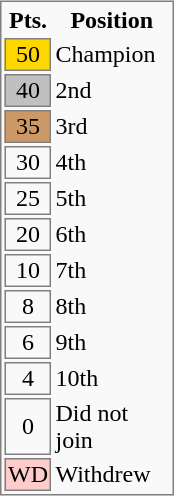<table style="background:#F9F9F9;float: right; border: 1px solid gray; margin: .46em 0 0 .2em;">
<tr>
<th width="25px">Pts.</th>
<th width="75px">Position</th>
</tr>
<tr>
<td bgcolor=gold align=center style="border: 1px solid gray;">50</td>
<td>Champion</td>
</tr>
<tr>
<td bgcolor=silver align=center style="border: 1px solid gray;">40</td>
<td>2nd</td>
</tr>
<tr>
<td bgcolor=#CC9966 align=center style="border: 1px solid gray;">35</td>
<td>3rd</td>
</tr>
<tr>
<td align=center style="border: 1px solid gray;">30</td>
<td>4th</td>
</tr>
<tr>
<td align=center style="border: 1px solid gray;">25</td>
<td>5th</td>
</tr>
<tr>
<td align=center style="border: 1px solid gray;">20</td>
<td>6th</td>
</tr>
<tr>
<td align=center style="border: 1px solid gray;">10</td>
<td>7th</td>
</tr>
<tr>
<td align=center style="border: 1px solid gray;">8</td>
<td>8th</td>
</tr>
<tr>
<td align=center style="border: 1px solid gray;">6</td>
<td>9th</td>
</tr>
<tr>
<td align=center style="border: 1px solid gray;">4</td>
<td>10th</td>
</tr>
<tr>
<td align=center style="border: 1px solid gray;">0</td>
<td>Did not join</td>
</tr>
<tr>
<td bgcolor=#FFCCCC align=center style="border: 1px solid gray;">WD</td>
<td>Withdrew</td>
</tr>
</table>
